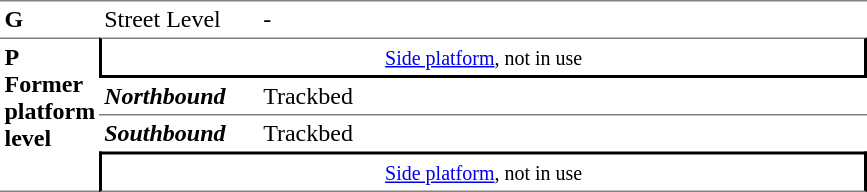<table table border=0 cellspacing=0 cellpadding=3>
<tr>
<td style="width:50px;border-top:solid 1px gray; vertical-align:top;" width=50><strong>G</strong></td>
<td style="width:100px;border-top:solid 1px gray; vertical-align:top;" width=100>Street Level</td>
<td style="width:400px;border-top:solid 1px gray; vertical-align:top;" width=400>-</td>
</tr>
<tr>
<td rowspan=4 style="width:50px; border-top:solid 1px gray; border-bottom:solid 1px gray; vertical-align:top;"><strong>P<br>Former platform level</strong></td>
<td colspan="2" style="border-top:solid 1px gray; border-right:solid 2px black; border-left:solid 2px black; border-bottom:solid 2px black; text-align:center;"><small><a href='#'>Side platform</a>, not in use</small></td>
</tr>
<tr>
<td style="border-bottom:solid 1px gray;" width=100><strong><em>Northbound</em></strong></td>
<td style="border-bottom:solid 1px gray;" width=400>Trackbed</td>
</tr>
<tr>
<td><strong><em>Southbound</em></strong></td>
<td>Trackbed</td>
</tr>
<tr>
<td style="border-bottom:solid 1px gray;border-top:solid 2px black;border-right:solid 2px black;border-left:solid 2px black;text-align:center;" colspan=2><small><a href='#'>Side platform</a>, not in use</small></td>
</tr>
</table>
